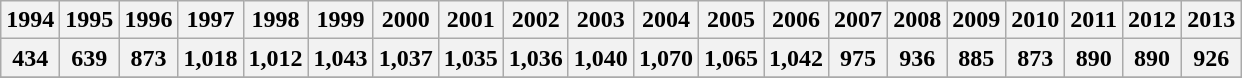<table class="wikitable">
<tr>
<th>1994</th>
<th>1995</th>
<th>1996</th>
<th>1997</th>
<th>1998</th>
<th>1999</th>
<th>2000</th>
<th>2001</th>
<th>2002</th>
<th>2003</th>
<th>2004</th>
<th>2005</th>
<th>2006</th>
<th>2007</th>
<th>2008</th>
<th>2009</th>
<th>2010</th>
<th>2011</th>
<th>2012</th>
<th>2013</th>
</tr>
<tr>
<th>434</th>
<th>639</th>
<th>873</th>
<th>1,018</th>
<th>1,012</th>
<th>1,043</th>
<th>1,037</th>
<th>1,035</th>
<th>1,036</th>
<th>1,040</th>
<th>1,070</th>
<th>1,065</th>
<th>1,042</th>
<th>975</th>
<th>936</th>
<th>885</th>
<th>873</th>
<th>890</th>
<th>890</th>
<th>926</th>
</tr>
<tr>
</tr>
</table>
